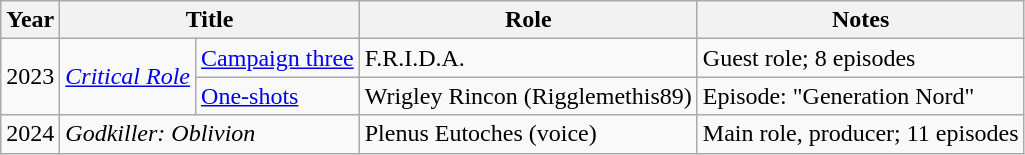<table class="wikitable sortable">
<tr>
<th>Year</th>
<th colspan="2">Title</th>
<th>Role</th>
<th>Notes</th>
</tr>
<tr>
<td rowspan="2">2023</td>
<td rowspan="2"><em><a href='#'>Critical Role</a></em></td>
<td><a href='#'>Campaign three</a></td>
<td>F.R.I.D.A.</td>
<td>Guest role; 8 episodes</td>
</tr>
<tr>
<td><a href='#'>One-shots</a></td>
<td>Wrigley Rincon (Rigglemethis89)</td>
<td>Episode: "Generation Nord"</td>
</tr>
<tr>
<td>2024</td>
<td colspan="2"><em>Godkiller: Oblivion</em></td>
<td>Plenus Eutoches (voice)</td>
<td>Main role, producer; 11 episodes</td>
</tr>
</table>
